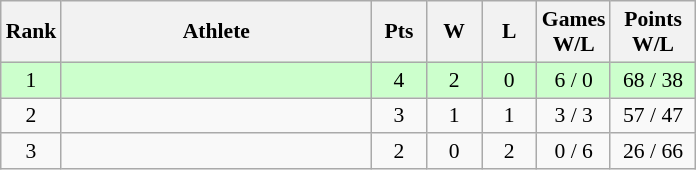<table class="wikitable" style="text-align: center; font-size:90% ">
<tr>
<th width="20">Rank</th>
<th width="200">Athlete</th>
<th width="30">Pts</th>
<th width="30">W</th>
<th width="30">L</th>
<th width="40">Games<br>W/L</th>
<th width="50">Points<br>W/L</th>
</tr>
<tr bgcolor=#ccffcc>
<td>1</td>
<td align=left></td>
<td>4</td>
<td>2</td>
<td>0</td>
<td>6 / 0</td>
<td>68 / 38</td>
</tr>
<tr>
<td>2</td>
<td align=left></td>
<td>3</td>
<td>1</td>
<td>1</td>
<td>3 / 3</td>
<td>57 / 47</td>
</tr>
<tr>
<td>3</td>
<td align=left></td>
<td>2</td>
<td>0</td>
<td>2</td>
<td>0 / 6</td>
<td>26 / 66</td>
</tr>
</table>
